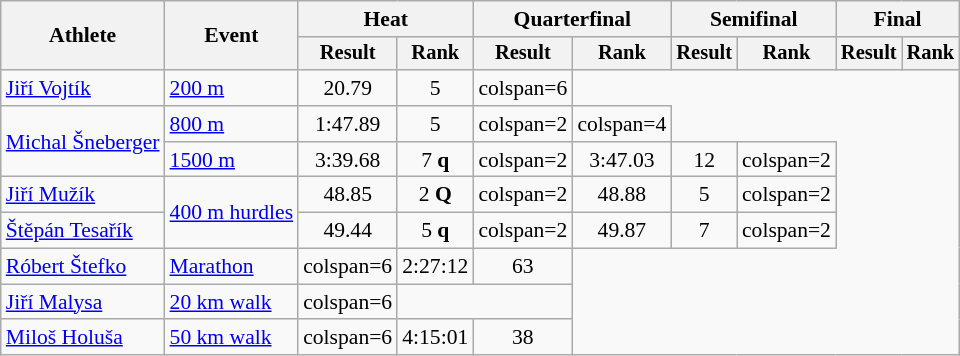<table class=wikitable style="font-size:90%">
<tr>
<th rowspan="2">Athlete</th>
<th rowspan="2">Event</th>
<th colspan="2">Heat</th>
<th colspan="2">Quarterfinal</th>
<th colspan="2">Semifinal</th>
<th colspan="2">Final</th>
</tr>
<tr style="font-size:95%">
<th>Result</th>
<th>Rank</th>
<th>Result</th>
<th>Rank</th>
<th>Result</th>
<th>Rank</th>
<th>Result</th>
<th>Rank</th>
</tr>
<tr align=center>
<td align=left><a href='#'>Jiří Vojtík</a></td>
<td align=left><a href='#'>200 m</a></td>
<td>20.79</td>
<td>5</td>
<td>colspan=6 </td>
</tr>
<tr align=center>
<td align=left rowspan=2><a href='#'>Michal Šneberger</a></td>
<td align=left><a href='#'>800 m</a></td>
<td>1:47.89</td>
<td>5</td>
<td>colspan=2 </td>
<td>colspan=4 </td>
</tr>
<tr align=center>
<td align=left><a href='#'>1500 m</a></td>
<td>3:39.68</td>
<td>7 <strong>q</strong></td>
<td>colspan=2 </td>
<td>3:47.03</td>
<td>12</td>
<td>colspan=2 </td>
</tr>
<tr align=center>
<td align=left><a href='#'>Jiří Mužík</a></td>
<td rowspan=2 align=left><a href='#'>400 m hurdles</a></td>
<td>48.85</td>
<td>2 <strong>Q</strong></td>
<td>colspan=2 </td>
<td>48.88</td>
<td>5</td>
<td>colspan=2 </td>
</tr>
<tr align=center>
<td align=left><a href='#'>Štěpán Tesařík</a></td>
<td>49.44</td>
<td>5 <strong>q</strong></td>
<td>colspan=2 </td>
<td>49.87</td>
<td>7</td>
<td>colspan=2 </td>
</tr>
<tr align=center>
<td align=left><a href='#'>Róbert Štefko</a></td>
<td align=left><a href='#'>Marathon</a></td>
<td>colspan=6 </td>
<td>2:27:12</td>
<td>63</td>
</tr>
<tr align=center>
<td align=left><a href='#'>Jiří Malysa</a></td>
<td align=left><a href='#'>20 km walk</a></td>
<td>colspan=6 </td>
<td colspan=2></td>
</tr>
<tr align=center>
<td align=left><a href='#'>Miloš Holuša</a></td>
<td align=left><a href='#'>50 km walk</a></td>
<td>colspan=6 </td>
<td>4:15:01</td>
<td>38</td>
</tr>
</table>
